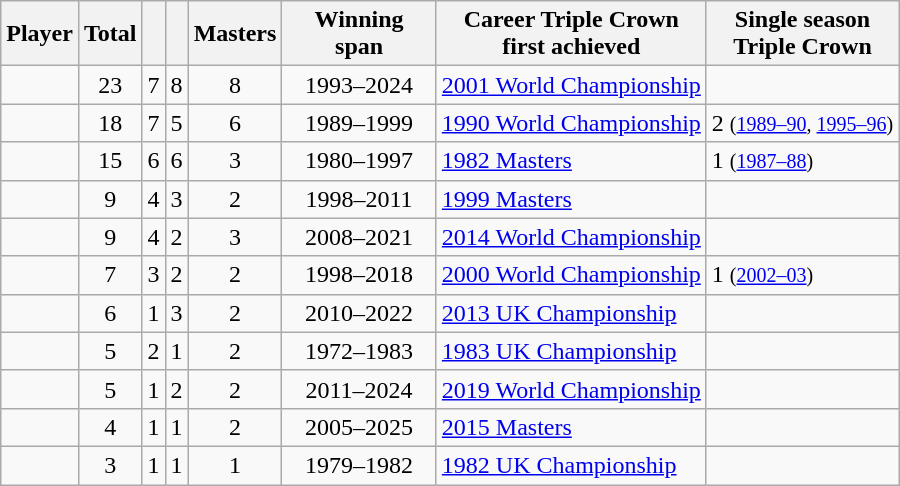<table class="wikitable sortable" style="text-align:center">
<tr>
<th>Player</th>
<th>Total</th>
<th></th>
<th></th>
<th>Masters</th>
<th>Winning<br>span</th>
<th>Career Triple Crown<br>first achieved</th>
<th>Single season<br>Triple Crown</th>
</tr>
<tr>
<td align="left" data-sort-value="O'Sullivan, Ronnie"> </td>
<td>23</td>
<td>7</td>
<td>8</td>
<td>8</td>
<td style="padding-left:15px; padding-right:15px">1993–2024</td>
<td align="left"><a href='#'>2001 World Championship</a></td>
<td data-sort-value=0></td>
</tr>
<tr>
<td align="left" data-sort-value="Hendry, Stephen"></td>
<td>18</td>
<td>7</td>
<td>5</td>
<td>6</td>
<td>1989–1999</td>
<td align="left"><a href='#'>1990 World Championship</a></td>
<td align="left" data-sort-value="2;1995–96">2 <small>(<a href='#'>1989–90</a>, <a href='#'>1995–96</a>)</small></td>
</tr>
<tr>
<td align="left" data-sort-value="Davis, Steve"></td>
<td>15</td>
<td>6</td>
<td>6</td>
<td>3</td>
<td>1980–1997</td>
<td align="left"><a href='#'>1982 Masters</a></td>
<td align="left" data-sort-value="1;1987–88">1 <small>(<a href='#'>1987–88</a>)</small></td>
</tr>
<tr>
<td align="left" data-sort-value="Higgins, John"> </td>
<td>9</td>
<td>4</td>
<td>3</td>
<td>2</td>
<td>1998–2011</td>
<td align="left"><a href='#'>1999 Masters</a></td>
<td data-sort-value=0></td>
</tr>
<tr>
<td align="left" data-sort-value="Selby, Mark"> </td>
<td>9</td>
<td>4</td>
<td>2</td>
<td>3</td>
<td>2008–2021</td>
<td align="left"><a href='#'>2014 World Championship</a></td>
<td data-sort-value=0></td>
</tr>
<tr>
<td align="left" data-sort-value="Williams, Mark"> </td>
<td>7</td>
<td>3</td>
<td>2</td>
<td>2</td>
<td>1998–2018</td>
<td align="left"><a href='#'>2000 World Championship</a></td>
<td align="left" data-sort-value="1;2002–03">1 <small>(<a href='#'>2002–03</a>)</small></td>
</tr>
<tr>
<td align="left" data-sort-value="Robertson, Neil"> </td>
<td>6</td>
<td>1</td>
<td>3</td>
<td>2</td>
<td>2010–2022</td>
<td align="left"><a href='#'>2013 UK Championship</a></td>
<td data-sort-value=0></td>
</tr>
<tr>
<td align="left" data-sort-value="Higgins, Alex"></td>
<td>5</td>
<td>2</td>
<td>1</td>
<td>2</td>
<td>1972–1983</td>
<td align="left"><a href='#'>1983 UK Championship</a></td>
<td data-sort-value=0></td>
</tr>
<tr>
<td align="left" data-sort-value="Trump, Judd"> </td>
<td>5</td>
<td>1</td>
<td>2</td>
<td>2</td>
<td>2011–2024</td>
<td align="left"><a href='#'>2019 World Championship</a></td>
<td data-sort-value=0></td>
</tr>
<tr>
<td align="left" data-sort-value="Murphy, Shaun"> </td>
<td>4</td>
<td>1</td>
<td>1</td>
<td>2</td>
<td>2005–2025</td>
<td align="left"><a href='#'>2015 Masters</a></td>
<td data-sort-value=0></td>
</tr>
<tr>
<td align="left" data-sort-value="Griffiths, Terry"></td>
<td>3</td>
<td>1</td>
<td>1</td>
<td>1</td>
<td>1979–1982</td>
<td align="left"><a href='#'>1982 UK Championship</a></td>
<td data-sort-value=0></td>
</tr>
</table>
